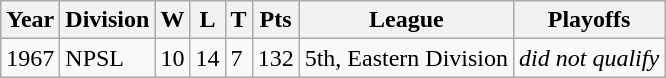<table class="wikitable">
<tr>
<th>Year</th>
<th>Division</th>
<th>W</th>
<th>L</th>
<th>T</th>
<th>Pts</th>
<th>League</th>
<th>Playoffs</th>
</tr>
<tr>
<td>1967</td>
<td>NPSL</td>
<td>10</td>
<td>14</td>
<td>7</td>
<td>132</td>
<td>5th, Eastern Division</td>
<td><em>did not qualify</em></td>
</tr>
</table>
